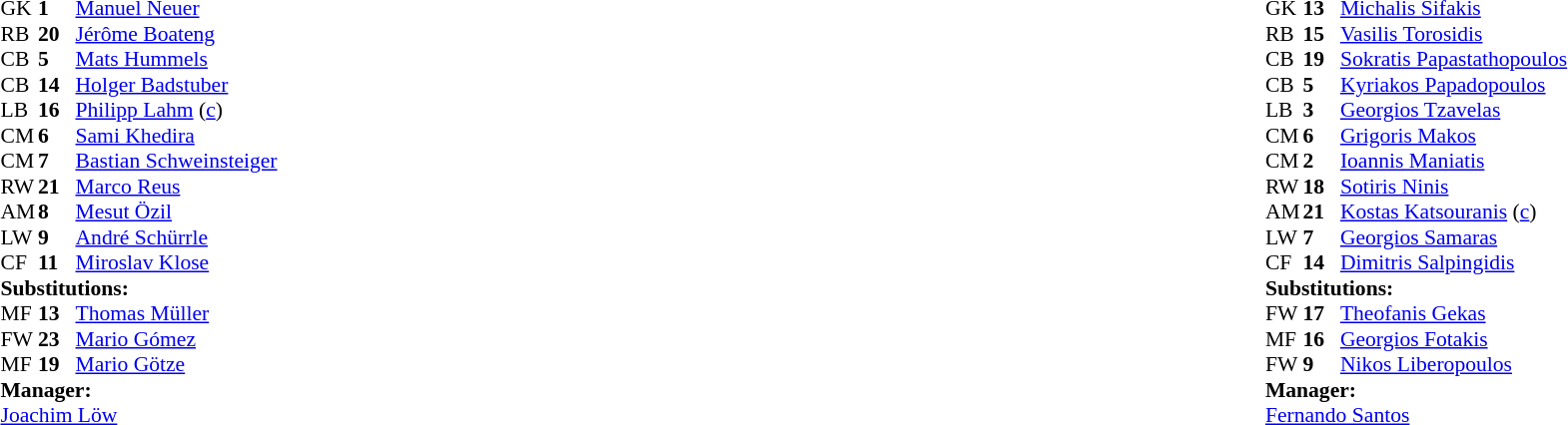<table style="width:100%;">
<tr>
<td style="vertical-align:top; width:40%;"><br><table style="font-size:90%" cellspacing="0" cellpadding="0">
<tr>
<th width="25"></th>
<th width="25"></th>
</tr>
<tr>
<td>GK</td>
<td><strong>1</strong></td>
<td><a href='#'>Manuel Neuer</a></td>
</tr>
<tr>
<td>RB</td>
<td><strong>20</strong></td>
<td><a href='#'>Jérôme Boateng</a></td>
</tr>
<tr>
<td>CB</td>
<td><strong>5</strong></td>
<td><a href='#'>Mats Hummels</a></td>
</tr>
<tr>
<td>CB</td>
<td><strong>14</strong></td>
<td><a href='#'>Holger Badstuber</a></td>
</tr>
<tr>
<td>LB</td>
<td><strong>16</strong></td>
<td><a href='#'>Philipp Lahm</a> (<a href='#'>c</a>)</td>
</tr>
<tr>
<td>CM</td>
<td><strong>6</strong></td>
<td><a href='#'>Sami Khedira</a></td>
</tr>
<tr>
<td>CM</td>
<td><strong>7</strong></td>
<td><a href='#'>Bastian Schweinsteiger</a></td>
</tr>
<tr>
<td>RW</td>
<td><strong>21</strong></td>
<td><a href='#'>Marco Reus</a></td>
<td></td>
<td></td>
</tr>
<tr>
<td>AM</td>
<td><strong>8</strong></td>
<td><a href='#'>Mesut Özil</a></td>
</tr>
<tr>
<td>LW</td>
<td><strong>9</strong></td>
<td><a href='#'>André Schürrle</a></td>
<td></td>
<td></td>
</tr>
<tr>
<td>CF</td>
<td><strong>11</strong></td>
<td><a href='#'>Miroslav Klose</a></td>
<td></td>
<td></td>
</tr>
<tr>
<td colspan=3><strong>Substitutions:</strong></td>
</tr>
<tr>
<td>MF</td>
<td><strong>13</strong></td>
<td><a href='#'>Thomas Müller</a></td>
<td></td>
<td></td>
</tr>
<tr>
<td>FW</td>
<td><strong>23</strong></td>
<td><a href='#'>Mario Gómez</a></td>
<td></td>
<td></td>
</tr>
<tr>
<td>MF</td>
<td><strong>19</strong></td>
<td><a href='#'>Mario Götze</a></td>
<td></td>
<td></td>
</tr>
<tr>
<td colspan=3><strong>Manager:</strong></td>
</tr>
<tr>
<td colspan=3><a href='#'>Joachim Löw</a></td>
</tr>
</table>
</td>
<td valign="top"></td>
<td style="vertical-align:top; width:50%;"><br><table style="font-size:90%; margin:auto;" cellspacing="0" cellpadding="0">
<tr>
<th width=25></th>
<th width=25></th>
</tr>
<tr>
<td>GK</td>
<td><strong>13</strong></td>
<td><a href='#'>Michalis Sifakis</a></td>
</tr>
<tr>
<td>RB</td>
<td><strong>15</strong></td>
<td><a href='#'>Vasilis Torosidis</a></td>
</tr>
<tr>
<td>CB</td>
<td><strong>19</strong></td>
<td><a href='#'>Sokratis Papastathopoulos</a></td>
<td></td>
</tr>
<tr>
<td>CB</td>
<td><strong>5</strong></td>
<td><a href='#'>Kyriakos Papadopoulos</a></td>
</tr>
<tr>
<td>LB</td>
<td><strong>3</strong></td>
<td><a href='#'>Georgios Tzavelas</a></td>
<td></td>
<td></td>
</tr>
<tr>
<td>CM</td>
<td><strong>6</strong></td>
<td><a href='#'>Grigoris Makos</a></td>
<td></td>
<td></td>
</tr>
<tr>
<td>CM</td>
<td><strong>2</strong></td>
<td><a href='#'>Ioannis Maniatis</a></td>
</tr>
<tr>
<td>RW</td>
<td><strong>18</strong></td>
<td><a href='#'>Sotiris Ninis</a></td>
<td></td>
<td></td>
</tr>
<tr>
<td>AM</td>
<td><strong>21</strong></td>
<td><a href='#'>Kostas Katsouranis</a> (<a href='#'>c</a>)</td>
</tr>
<tr>
<td>LW</td>
<td><strong>7</strong></td>
<td><a href='#'>Georgios Samaras</a></td>
<td></td>
</tr>
<tr>
<td>CF</td>
<td><strong>14</strong></td>
<td><a href='#'>Dimitris Salpingidis</a></td>
</tr>
<tr>
<td colspan=3><strong>Substitutions:</strong></td>
</tr>
<tr>
<td>FW</td>
<td><strong>17</strong></td>
<td><a href='#'>Theofanis Gekas</a></td>
<td></td>
<td></td>
</tr>
<tr>
<td>MF</td>
<td><strong>16</strong></td>
<td><a href='#'>Georgios Fotakis</a></td>
<td></td>
<td></td>
</tr>
<tr>
<td>FW</td>
<td><strong>9</strong></td>
<td><a href='#'>Nikos Liberopoulos</a></td>
<td></td>
<td></td>
</tr>
<tr>
<td colspan=3><strong>Manager:</strong></td>
</tr>
<tr>
<td colspan=3> <a href='#'>Fernando Santos</a></td>
</tr>
</table>
</td>
</tr>
</table>
